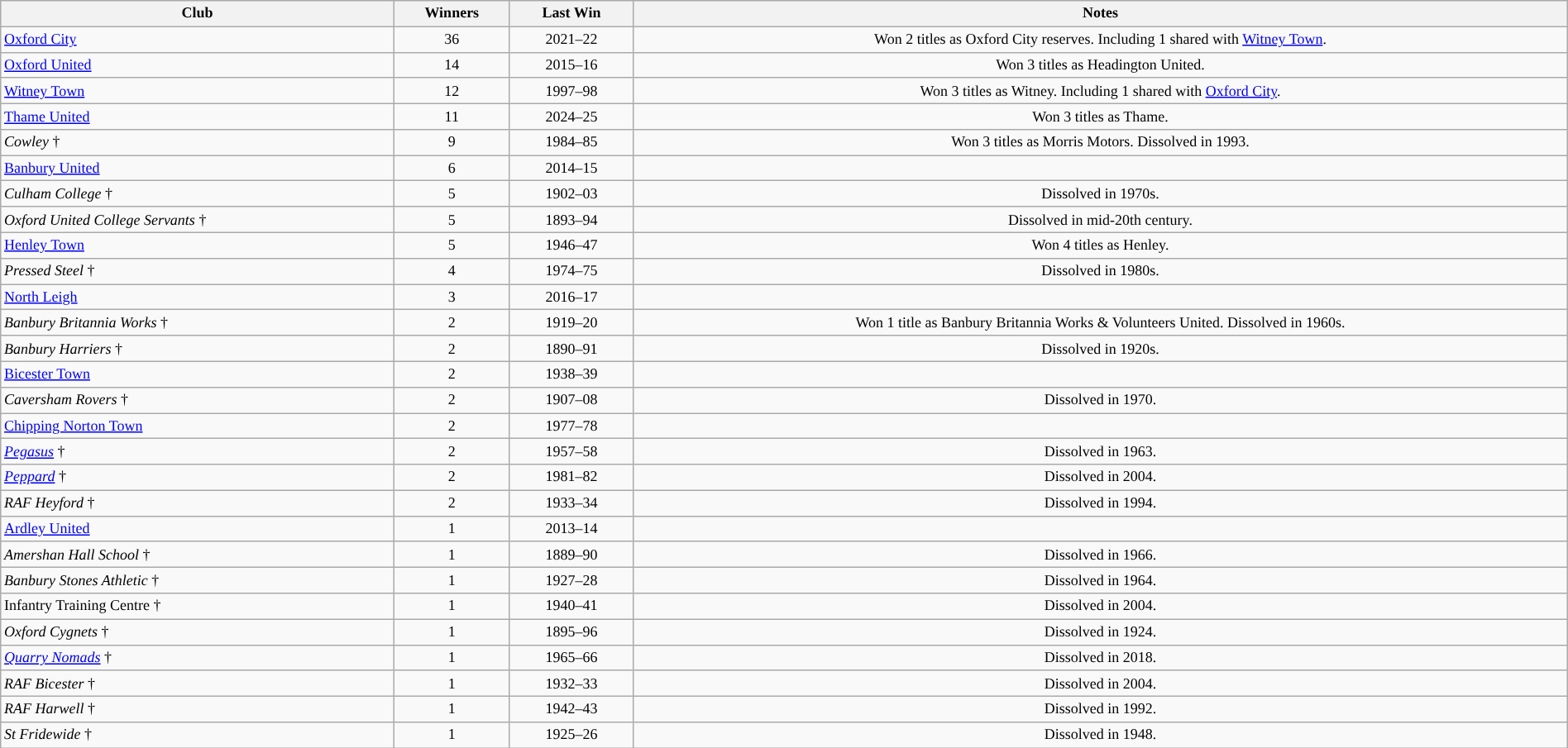<table class="wikitable" style="text-align: center; width: 100%; font-size: 12px">
<tr>
<th>Club</th>
<th>Winners</th>
<th>Last Win</th>
<th>Notes</th>
</tr>
<tr>
<td style="text-align: left"><a href='#'>Oxford City</a></td>
<td>36</td>
<td>2021–22</td>
<td>Won 2 titles as Oxford City reserves. Including 1 shared with <a href='#'>Witney Town</a>.</td>
</tr>
<tr>
<td style="text-align: left"><a href='#'>Oxford United</a></td>
<td>14</td>
<td>2015–16</td>
<td>Won 3 titles as Headington United.</td>
</tr>
<tr>
<td style="text-align: left"><a href='#'>Witney Town</a></td>
<td>12</td>
<td>1997–98</td>
<td>Won 3 titles as Witney. Including 1 shared with <a href='#'>Oxford City</a>.</td>
</tr>
<tr>
<td style="text-align: left"><a href='#'>Thame United</a></td>
<td>11</td>
<td>2024–25</td>
<td>Won 3 titles as Thame.</td>
</tr>
<tr>
<td style="text-align: left"><em>Cowley</em> †</td>
<td>9</td>
<td>1984–85</td>
<td>Won 3 titles as Morris Motors. Dissolved in 1993.</td>
</tr>
<tr>
<td style="text-align: left"><a href='#'>Banbury United</a></td>
<td>6</td>
<td>2014–15</td>
<td></td>
</tr>
<tr>
<td style="text-align: left"><em>Culham College</em> †</td>
<td>5</td>
<td>1902–03</td>
<td>Dissolved in 1970s.</td>
</tr>
<tr>
<td style="text-align: left"><em>Oxford United College Servants</em> †</td>
<td>5</td>
<td>1893–94</td>
<td>Dissolved in mid-20th century.</td>
</tr>
<tr>
<td style="text-align: left"><a href='#'>Henley Town</a></td>
<td>5</td>
<td>1946–47</td>
<td>Won 4 titles as Henley.</td>
</tr>
<tr>
<td style="text-align: left"><em>Pressed Steel</em> †</td>
<td>4</td>
<td>1974–75</td>
<td>Dissolved in 1980s.</td>
</tr>
<tr>
<td style="text-align: left"><a href='#'>North Leigh</a></td>
<td>3</td>
<td>2016–17</td>
<td></td>
</tr>
<tr>
<td style="text-align: left"><em>Banbury Britannia Works</em> †</td>
<td>2</td>
<td>1919–20</td>
<td>Won 1 title as Banbury Britannia Works & Volunteers United. Dissolved in 1960s.</td>
</tr>
<tr>
<td style="text-align: left"><em>Banbury Harriers</em> †</td>
<td>2</td>
<td>1890–91</td>
<td>Dissolved in 1920s.</td>
</tr>
<tr>
<td style="text-align: left"><a href='#'>Bicester Town</a></td>
<td>2</td>
<td>1938–39</td>
<td></td>
</tr>
<tr>
<td style="text-align: left"><em>Caversham Rovers</em> †</td>
<td>2</td>
<td>1907–08</td>
<td>Dissolved in 1970.</td>
</tr>
<tr>
<td style="text-align: left"><a href='#'>Chipping Norton Town</a></td>
<td>2</td>
<td>1977–78</td>
<td></td>
</tr>
<tr>
<td style="text-align: left"><em><a href='#'>Pegasus</a></em> †</td>
<td>2</td>
<td>1957–58</td>
<td>Dissolved in 1963.</td>
</tr>
<tr>
<td style="text-align: left"><em><a href='#'>Peppard</a></em> †</td>
<td>2</td>
<td>1981–82</td>
<td>Dissolved in 2004.</td>
</tr>
<tr>
<td style="text-align: left"><em>RAF Heyford</em> †</td>
<td>2</td>
<td>1933–34</td>
<td>Dissolved in 1994.</td>
</tr>
<tr>
<td style="text-align: left"><a href='#'>Ardley United</a></td>
<td>1</td>
<td>2013–14</td>
<td></td>
</tr>
<tr>
<td style="text-align: left"><em>Amershan Hall School</em> †</td>
<td>1</td>
<td>1889–90</td>
<td>Dissolved in 1966.</td>
</tr>
<tr>
<td style="text-align: left"><em>Banbury Stones Athletic</em> †</td>
<td>1</td>
<td>1927–28</td>
<td>Dissolved in 1964.</td>
</tr>
<tr>
<td style="text-align: left">Infantry Training Centre †</td>
<td>1</td>
<td>1940–41</td>
<td>Dissolved in 2004.</td>
</tr>
<tr>
<td style="text-align: left"><em>Oxford Cygnets</em> †</td>
<td>1</td>
<td>1895–96</td>
<td>Dissolved in 1924.</td>
</tr>
<tr>
<td style="text-align: left"><em><a href='#'>Quarry Nomads</a></em> †</td>
<td>1</td>
<td>1965–66</td>
<td>Dissolved in 2018.</td>
</tr>
<tr>
<td style="text-align: left"><em>RAF Bicester</em> †</td>
<td>1</td>
<td>1932–33</td>
<td>Dissolved in 2004.</td>
</tr>
<tr>
<td style="text-align: left"><em>RAF Harwell</em> †</td>
<td>1</td>
<td>1942–43</td>
<td>Dissolved in 1992.</td>
</tr>
<tr>
<td style="text-align: left"><em>St Fridewide</em> †</td>
<td>1</td>
<td>1925–26</td>
<td>Dissolved in 1948.</td>
</tr>
</table>
